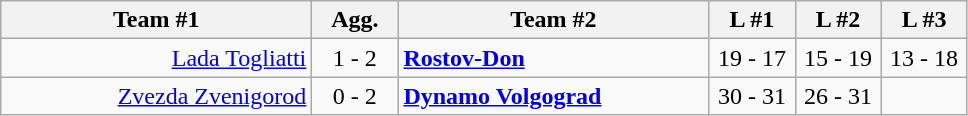<table class=wikitable style="text-align:center">
<tr>
<th width=200>Team #1</th>
<th width=50>Agg.</th>
<th width=200>Team #2</th>
<th width=50>L #1</th>
<th width=50>L #2</th>
<th width=50>L #3</th>
</tr>
<tr>
<td align=right><a href='#'>Lada Togliatti</a></td>
<td align=center>1 - 2</td>
<td align=left><strong><a href='#'>Rostov-Don</a></strong></td>
<td align=center>19 - 17</td>
<td>15 - 19</td>
<td>13 - 18</td>
</tr>
<tr>
<td align=right><a href='#'>Zvezda Zvenigorod</a></td>
<td align=center>0 - 2</td>
<td align=left><strong><a href='#'>Dynamo Volgograd</a></strong></td>
<td>30 - 31</td>
<td align=center>26 - 31</td>
<td></td>
</tr>
</table>
